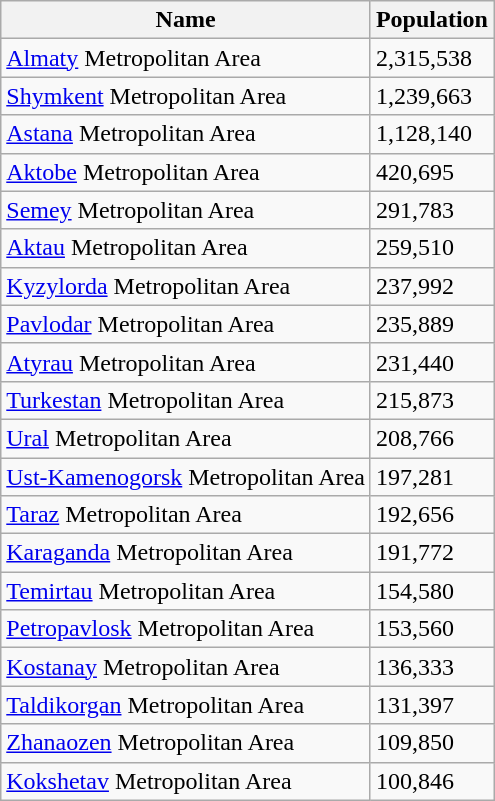<table class="wikitable">
<tr>
<th>Name</th>
<th>Population</th>
</tr>
<tr>
<td><a href='#'>Almaty</a> Metropolitan Area</td>
<td>2,315,538</td>
</tr>
<tr>
<td><a href='#'>Shymkent</a> Metropolitan Area</td>
<td>1,239,663</td>
</tr>
<tr>
<td><a href='#'>Astana</a> Metropolitan Area</td>
<td>1,128,140</td>
</tr>
<tr>
<td><a href='#'>Aktobe</a> Metropolitan Area</td>
<td>420,695</td>
</tr>
<tr>
<td><a href='#'>Semey</a> Metropolitan Area</td>
<td>291,783</td>
</tr>
<tr>
<td><a href='#'>Aktau</a> Metropolitan Area</td>
<td>259,510</td>
</tr>
<tr>
<td><a href='#'>Kyzylorda</a> Metropolitan Area</td>
<td>237,992</td>
</tr>
<tr>
<td><a href='#'>Pavlodar</a> Metropolitan Area</td>
<td>235,889</td>
</tr>
<tr>
<td><a href='#'>Atyrau</a> Metropolitan Area</td>
<td>231,440</td>
</tr>
<tr>
<td><a href='#'>Turkestan</a> Metropolitan Area</td>
<td>215,873</td>
</tr>
<tr>
<td><a href='#'>Ural</a> Metropolitan Area</td>
<td>208,766</td>
</tr>
<tr>
<td><a href='#'>Ust-Kamenogorsk</a> Metropolitan Area</td>
<td>197,281</td>
</tr>
<tr>
<td><a href='#'>Taraz</a> Metropolitan Area</td>
<td>192,656</td>
</tr>
<tr>
<td><a href='#'>Karaganda</a> Metropolitan Area</td>
<td>191,772</td>
</tr>
<tr>
<td><a href='#'>Temirtau</a> Metropolitan Area</td>
<td>154,580</td>
</tr>
<tr>
<td><a href='#'>Petropavlosk</a> Metropolitan Area</td>
<td>153,560</td>
</tr>
<tr>
<td><a href='#'>Kostanay</a> Metropolitan Area</td>
<td>136,333</td>
</tr>
<tr>
<td><a href='#'>Taldikorgan</a> Metropolitan Area</td>
<td>131,397</td>
</tr>
<tr>
<td><a href='#'>Zhanaozen</a> Metropolitan Area</td>
<td>109,850</td>
</tr>
<tr>
<td><a href='#'>Kokshetav</a> Metropolitan Area</td>
<td>100,846</td>
</tr>
</table>
